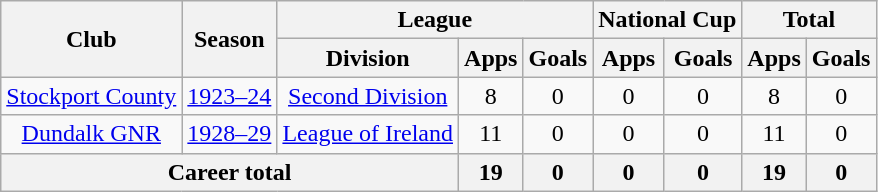<table class="wikitable" style="text-align: center">
<tr>
<th rowspan="2">Club</th>
<th rowspan="2">Season</th>
<th colspan="3">League</th>
<th colspan="2">National Cup</th>
<th colspan="2">Total</th>
</tr>
<tr>
<th>Division</th>
<th>Apps</th>
<th>Goals</th>
<th>Apps</th>
<th>Goals</th>
<th>Apps</th>
<th>Goals</th>
</tr>
<tr>
<td><a href='#'>Stockport County</a></td>
<td><a href='#'>1923–24</a></td>
<td><a href='#'>Second Division</a></td>
<td>8</td>
<td>0</td>
<td>0</td>
<td>0</td>
<td>8</td>
<td>0</td>
</tr>
<tr>
<td><a href='#'>Dundalk GNR</a></td>
<td><a href='#'>1928–29</a></td>
<td><a href='#'>League of Ireland</a></td>
<td>11</td>
<td>0</td>
<td>0</td>
<td>0</td>
<td>11</td>
<td>0</td>
</tr>
<tr>
<th colspan="3">Career total</th>
<th>19</th>
<th>0</th>
<th>0</th>
<th>0</th>
<th>19</th>
<th>0</th>
</tr>
</table>
